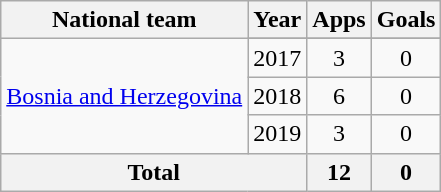<table class="wikitable" style="text-align:center">
<tr>
<th>National team</th>
<th>Year</th>
<th>Apps</th>
<th>Goals</th>
</tr>
<tr>
<td rowspan=4><a href='#'>Bosnia and Herzegovina</a></td>
</tr>
<tr>
<td>2017</td>
<td>3</td>
<td>0</td>
</tr>
<tr>
<td>2018</td>
<td>6</td>
<td>0</td>
</tr>
<tr>
<td>2019</td>
<td>3</td>
<td>0</td>
</tr>
<tr>
<th colspan=2>Total</th>
<th>12</th>
<th>0</th>
</tr>
</table>
